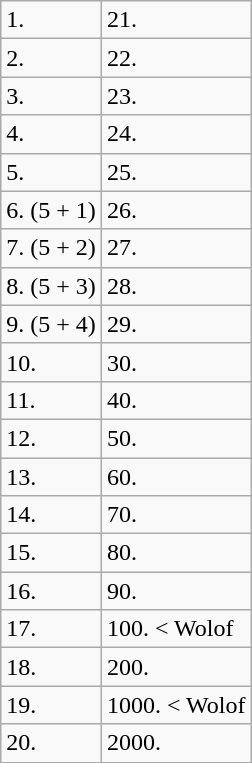<table class="wikitable">
<tr>
<td>1. </td>
<td>21. </td>
</tr>
<tr>
<td>2. </td>
<td>22. </td>
</tr>
<tr>
<td>3. </td>
<td>23. </td>
</tr>
<tr>
<td>4. </td>
<td>24. </td>
</tr>
<tr>
<td>5. </td>
<td>25. </td>
</tr>
<tr>
<td>6.  (5 + 1)</td>
<td>26. </td>
</tr>
<tr>
<td>7.  (5 + 2)</td>
<td>27. </td>
</tr>
<tr>
<td>8.  (5 + 3)</td>
<td>28. </td>
</tr>
<tr>
<td>9.  (5 + 4)</td>
<td>29. </td>
</tr>
<tr>
<td>10. </td>
<td>30. </td>
</tr>
<tr>
<td>11. </td>
<td>40. </td>
</tr>
<tr>
<td>12. </td>
<td>50. </td>
</tr>
<tr>
<td>13. </td>
<td>60. </td>
</tr>
<tr>
<td>14. </td>
<td>70. </td>
</tr>
<tr>
<td>15. </td>
<td>80. </td>
</tr>
<tr>
<td>16. </td>
<td>90. </td>
</tr>
<tr>
<td>17. </td>
<td>100.  < Wolof</td>
</tr>
<tr>
<td>18. </td>
<td>200. </td>
</tr>
<tr>
<td>19. </td>
<td>1000.  < Wolof</td>
</tr>
<tr>
<td>20. </td>
<td>2000. </td>
</tr>
</table>
